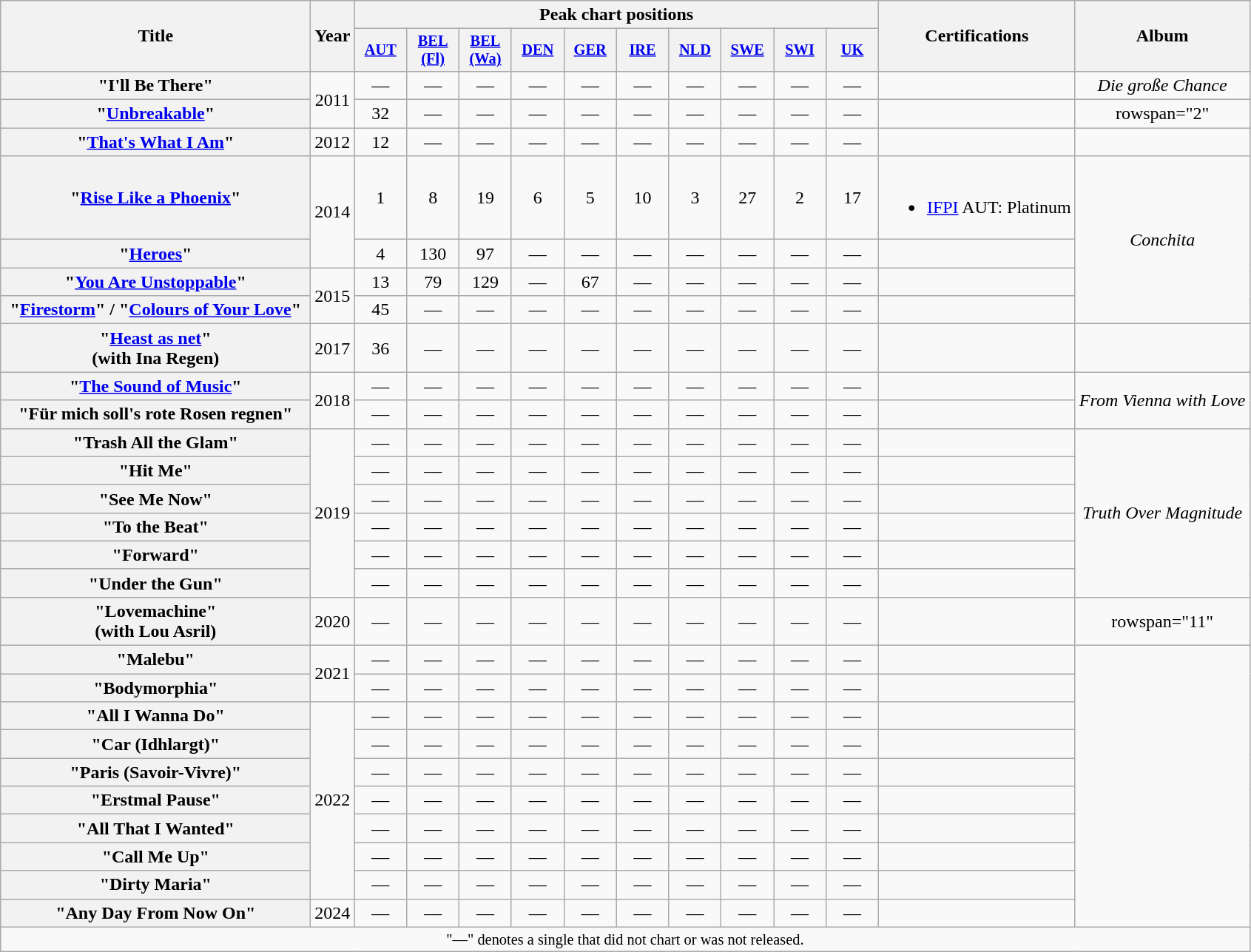<table class="wikitable plainrowheaders" style="text-align:center;">
<tr>
<th scope="col" rowspan="2" style="width:17em;">Title</th>
<th scope="col" rowspan="2" style="width:1em;">Year</th>
<th scope="col" colspan="10">Peak chart positions</th>
<th scope="col" rowspan="2">Certifications</th>
<th scope="col" rowspan="2">Album</th>
</tr>
<tr>
<th scope="col" style="width:3em;font-size:85%;"><a href='#'>AUT</a><br></th>
<th scope="col" style="width:3em;font-size:85%;"><a href='#'>BEL<br>(Fl)</a><br></th>
<th scope="col" style="width:3em;font-size:85%;"><a href='#'>BEL<br>(Wa)</a><br></th>
<th scope="col" style="width:3em;font-size:85%;"><a href='#'>DEN</a><br></th>
<th scope="col" style="width:3em;font-size:85%;"><a href='#'>GER</a><br></th>
<th scope="col" style="width:3em;font-size:85%;"><a href='#'>IRE</a><br></th>
<th scope="col" style="width:3em;font-size:85%;"><a href='#'>NLD</a><br></th>
<th scope="col" style="width:3em;font-size:85%;"><a href='#'>SWE</a><br></th>
<th scope="col" style="width:3em;font-size:85%;"><a href='#'>SWI</a><br></th>
<th scope="col" style="width:3em;font-size:85%;"><a href='#'>UK</a><br></th>
</tr>
<tr>
<th scope="row">"I'll Be There"</th>
<td rowspan="2">2011</td>
<td>—</td>
<td>—</td>
<td>—</td>
<td>—</td>
<td>—</td>
<td>—</td>
<td>—</td>
<td>—</td>
<td>—</td>
<td>—</td>
<td></td>
<td><em>Die große Chance</em></td>
</tr>
<tr>
<th scope="row">"<a href='#'>Unbreakable</a>"</th>
<td>32</td>
<td>—</td>
<td>—</td>
<td>—</td>
<td>—</td>
<td>—</td>
<td>—</td>
<td>—</td>
<td>—</td>
<td>—</td>
<td></td>
<td>rowspan="2" </td>
</tr>
<tr>
<th scope="row">"<a href='#'>That's What I Am</a>"</th>
<td>2012</td>
<td>12</td>
<td>—</td>
<td>—</td>
<td>—</td>
<td>—</td>
<td>—</td>
<td>—</td>
<td>—</td>
<td>—</td>
<td>—</td>
<td></td>
</tr>
<tr>
<th scope="row">"<a href='#'>Rise Like a Phoenix</a>"</th>
<td rowspan="2">2014</td>
<td>1</td>
<td>8</td>
<td>19</td>
<td>6</td>
<td>5</td>
<td>10</td>
<td>3</td>
<td>27</td>
<td>2</td>
<td>17</td>
<td><br><ul><li><a href='#'>IFPI</a> AUT: Platinum</li></ul></td>
<td rowspan="4"><em>Conchita</em></td>
</tr>
<tr>
<th scope="row">"<a href='#'>Heroes</a>"</th>
<td>4</td>
<td>130</td>
<td>97</td>
<td>—</td>
<td>—</td>
<td>—</td>
<td>—</td>
<td>—</td>
<td>—</td>
<td>—</td>
<td></td>
</tr>
<tr>
<th scope="row">"<a href='#'>You Are Unstoppable</a>"</th>
<td rowspan="2">2015</td>
<td>13</td>
<td>79</td>
<td>129</td>
<td>—</td>
<td>67</td>
<td>—</td>
<td>—</td>
<td>—</td>
<td>—</td>
<td>—</td>
<td></td>
</tr>
<tr>
<th scope="row">"<a href='#'>Firestorm</a>" / "<a href='#'>Colours of Your Love</a>"</th>
<td>45</td>
<td>—</td>
<td>—</td>
<td>—</td>
<td>—</td>
<td>—</td>
<td>—</td>
<td>—</td>
<td>—</td>
<td>—</td>
<td></td>
</tr>
<tr>
<th scope="row">"<a href='#'>Heast as net</a>"<br><span>(with Ina Regen)</span></th>
<td>2017</td>
<td>36</td>
<td>—</td>
<td>—</td>
<td>—</td>
<td>—</td>
<td>—</td>
<td>—</td>
<td>—</td>
<td>—</td>
<td>—</td>
<td></td>
<td></td>
</tr>
<tr>
<th scope="row">"<a href='#'>The Sound of Music</a>"</th>
<td rowspan="2">2018</td>
<td>—</td>
<td>—</td>
<td>—</td>
<td>—</td>
<td>—</td>
<td>—</td>
<td>—</td>
<td>—</td>
<td>—</td>
<td>—</td>
<td></td>
<td rowspan="2"><em>From Vienna with Love</em></td>
</tr>
<tr>
<th scope="row">"Für mich soll's rote Rosen regnen"</th>
<td>—</td>
<td>—</td>
<td>—</td>
<td>—</td>
<td>—</td>
<td>—</td>
<td>—</td>
<td>—</td>
<td>—</td>
<td>—</td>
<td></td>
</tr>
<tr>
<th scope="row">"Trash All the Glam"</th>
<td rowspan="6">2019</td>
<td>—</td>
<td>—</td>
<td>—</td>
<td>—</td>
<td>—</td>
<td>—</td>
<td>—</td>
<td>—</td>
<td>—</td>
<td>—</td>
<td></td>
<td rowspan="6"><em>Truth Over Magnitude</em></td>
</tr>
<tr>
<th scope="row">"Hit Me"</th>
<td>—</td>
<td>—</td>
<td>—</td>
<td>—</td>
<td>—</td>
<td>—</td>
<td>—</td>
<td>—</td>
<td>—</td>
<td>—</td>
<td></td>
</tr>
<tr>
<th scope="row">"See Me Now"</th>
<td>—</td>
<td>—</td>
<td>—</td>
<td>—</td>
<td>—</td>
<td>—</td>
<td>—</td>
<td>—</td>
<td>—</td>
<td>—</td>
<td></td>
</tr>
<tr>
<th scope="row">"To the Beat"</th>
<td>—</td>
<td>—</td>
<td>—</td>
<td>—</td>
<td>—</td>
<td>—</td>
<td>—</td>
<td>—</td>
<td>—</td>
<td>—</td>
<td></td>
</tr>
<tr>
<th scope="row">"Forward"</th>
<td>—</td>
<td>—</td>
<td>—</td>
<td>—</td>
<td>—</td>
<td>—</td>
<td>—</td>
<td>—</td>
<td>—</td>
<td>—</td>
<td></td>
</tr>
<tr>
<th scope="row">"Under the Gun"</th>
<td>—</td>
<td>—</td>
<td>—</td>
<td>—</td>
<td>—</td>
<td>—</td>
<td>—</td>
<td>—</td>
<td>—</td>
<td>—</td>
<td></td>
</tr>
<tr>
<th scope="row">"Lovemachine"<br><span>(with Lou Asril)</span></th>
<td>2020</td>
<td>—</td>
<td>—</td>
<td>—</td>
<td>—</td>
<td>—</td>
<td>—</td>
<td>—</td>
<td>—</td>
<td>—</td>
<td>—</td>
<td></td>
<td>rowspan="11" </td>
</tr>
<tr>
<th scope="row">"Malebu"</th>
<td rowspan="2">2021</td>
<td>—</td>
<td>—</td>
<td>—</td>
<td>—</td>
<td>—</td>
<td>—</td>
<td>—</td>
<td>—</td>
<td>—</td>
<td>—</td>
<td></td>
</tr>
<tr>
<th scope="row">"Bodymorphia"</th>
<td>—</td>
<td>—</td>
<td>—</td>
<td>—</td>
<td>—</td>
<td>—</td>
<td>—</td>
<td>—</td>
<td>—</td>
<td>—</td>
<td></td>
</tr>
<tr>
<th scope="row">"All I Wanna Do"</th>
<td rowspan="7">2022</td>
<td>—</td>
<td>—</td>
<td>—</td>
<td>—</td>
<td>—</td>
<td>—</td>
<td>—</td>
<td>—</td>
<td>—</td>
<td>—</td>
<td></td>
</tr>
<tr>
<th scope="row">"Car (Idhlargt)"</th>
<td>—</td>
<td>—</td>
<td>—</td>
<td>—</td>
<td>—</td>
<td>—</td>
<td>—</td>
<td>—</td>
<td>—</td>
<td>—</td>
<td></td>
</tr>
<tr>
<th scope="row">"Paris (Savoir-Vivre)"</th>
<td>—</td>
<td>—</td>
<td>—</td>
<td>—</td>
<td>—</td>
<td>—</td>
<td>—</td>
<td>—</td>
<td>—</td>
<td>—</td>
<td></td>
</tr>
<tr>
<th scope="row">"Erstmal Pause"</th>
<td>—</td>
<td>—</td>
<td>—</td>
<td>—</td>
<td>—</td>
<td>—</td>
<td>—</td>
<td>—</td>
<td>—</td>
<td>—</td>
<td></td>
</tr>
<tr>
<th scope="row">"All That I Wanted"</th>
<td>—</td>
<td>—</td>
<td>—</td>
<td>—</td>
<td>—</td>
<td>—</td>
<td>—</td>
<td>—</td>
<td>—</td>
<td>—</td>
<td></td>
</tr>
<tr>
<th scope="row">"Call Me Up"</th>
<td>—</td>
<td>—</td>
<td>—</td>
<td>—</td>
<td>—</td>
<td>—</td>
<td>—</td>
<td>—</td>
<td>—</td>
<td>—</td>
<td></td>
</tr>
<tr>
<th scope="row">"Dirty Maria"</th>
<td>—</td>
<td>—</td>
<td>—</td>
<td>—</td>
<td>—</td>
<td>—</td>
<td>—</td>
<td>—</td>
<td>—</td>
<td>—</td>
<td></td>
</tr>
<tr>
<th scope="row">"Any Day From Now On"</th>
<td rowspan="1">2024</td>
<td>—</td>
<td>—</td>
<td>—</td>
<td>—</td>
<td>—</td>
<td>—</td>
<td>—</td>
<td>—</td>
<td>—</td>
<td>—</td>
<td></td>
</tr>
<tr>
<td colspan="21" style="text-align:center; font-size:85%;">"—" denotes a single that did not chart or was not released.</td>
</tr>
</table>
